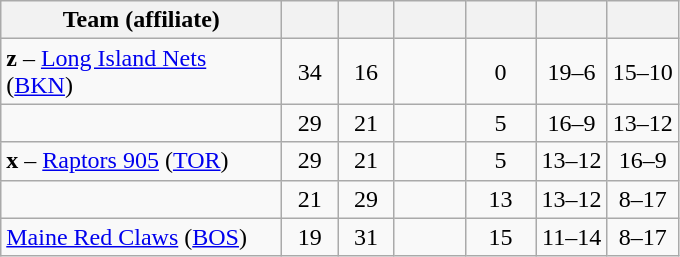<table class="wikitable" style="text-align:center">
<tr>
<th style="width:180px">Team (affiliate)</th>
<th style="width:30px"></th>
<th style="width:30px"></th>
<th style="width:40px"></th>
<th style="width:40px"></th>
<th style="width:40px"></th>
<th style="width:40px"></th>
</tr>
<tr>
<td align=left><strong>z</strong> – <a href='#'>Long Island Nets</a> (<a href='#'>BKN</a>)</td>
<td>34</td>
<td>16</td>
<td></td>
<td>0</td>
<td>19–6</td>
<td>15–10</td>
</tr>
<tr>
<td align=left></td>
<td>29</td>
<td>21</td>
<td></td>
<td>5</td>
<td>16–9</td>
<td>13–12</td>
</tr>
<tr>
<td align=left><strong>x</strong> – <a href='#'>Raptors 905</a> (<a href='#'>TOR</a>)</td>
<td>29</td>
<td>21</td>
<td></td>
<td>5</td>
<td>13–12</td>
<td>16–9</td>
</tr>
<tr>
<td align=left></td>
<td>21</td>
<td>29</td>
<td></td>
<td>13</td>
<td>13–12</td>
<td>8–17</td>
</tr>
<tr>
<td align=left><a href='#'>Maine Red Claws</a> (<a href='#'>BOS</a>)</td>
<td>19</td>
<td>31</td>
<td></td>
<td>15</td>
<td>11–14</td>
<td>8–17</td>
</tr>
</table>
